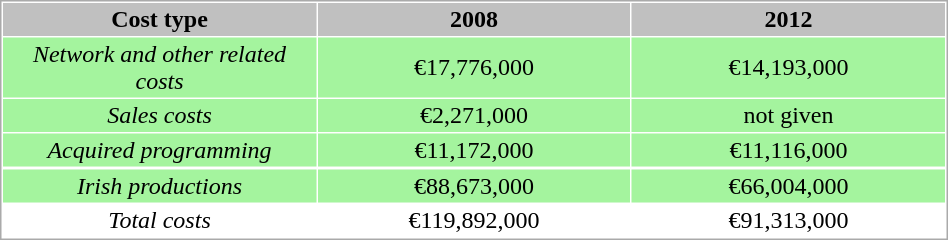<table border="0" cellpadding="2" cellspacing="1" style="width:50%; border:1px solid #aaa;">
<tr>
<th style="width:33%; background:silver;">Cost type</th>
<th style="width:33%; background:silver;">2008</th>
<th style="width:33%; background:silver;">2012</th>
</tr>
<tr style="text-align:center; background:#a4f49e;">
<td><em>Network and other related costs</em></td>
<td>€17,776,000</td>
<td>€14,193,000</td>
</tr>
<tr style="text-align:center; background:#a4f49e;">
<td><em>Sales costs</em></td>
<td>€2,271,000</td>
<td>not given</td>
</tr>
<tr style="text-align:center; background:#a4f49e;">
<td><em>Acquired programming</em></td>
<td>€11,172,000</td>
<td>€11,116,000</td>
</tr>
<tr align=center>
</tr>
<tr style="text-align:center; background:#a4f49e;">
<td><em>Irish productions</em></td>
<td>€88,673,000</td>
<td>€66,004,000</td>
</tr>
<tr align=center>
<td><em>Total costs</em></td>
<td>€119,892,000</td>
<td>€91,313,000</td>
</tr>
</table>
